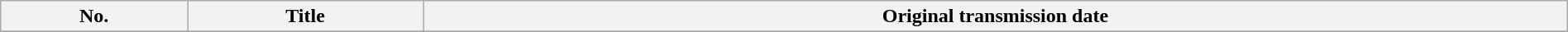<table class="wikitable plainrowheaders" width="100%" style="margin-right: 0;">
<tr>
<th>No.</th>
<th>Title</th>
<th>Original transmission date</th>
</tr>
<tr>
</tr>
</table>
